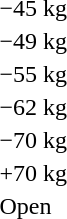<table>
<tr>
<td rowspan=2>−45 kg</td>
<td rowspan=2></td>
<td rowspan=2></td>
<td></td>
</tr>
<tr>
<td></td>
</tr>
<tr>
<td rowspan=2>−49 kg</td>
<td rowspan=2></td>
<td rowspan=2></td>
<td></td>
</tr>
<tr>
<td></td>
</tr>
<tr>
<td rowspan=2>−55 kg</td>
<td rowspan=2></td>
<td rowspan=2></td>
<td></td>
</tr>
<tr>
<td></td>
</tr>
<tr>
<td rowspan=2>−62 kg</td>
<td rowspan=2></td>
<td rowspan=2></td>
<td></td>
</tr>
<tr>
<td></td>
</tr>
<tr>
<td rowspan=2>−70 kg</td>
<td rowspan=2></td>
<td rowspan=2></td>
<td></td>
</tr>
<tr>
<td></td>
</tr>
<tr>
<td rowspan=2>+70 kg</td>
<td rowspan=2></td>
<td rowspan=2></td>
<td></td>
</tr>
<tr>
<td></td>
</tr>
<tr>
<td rowspan=2>Open</td>
<td rowspan=2></td>
<td rowspan=2></td>
<td></td>
</tr>
<tr>
<td></td>
</tr>
</table>
